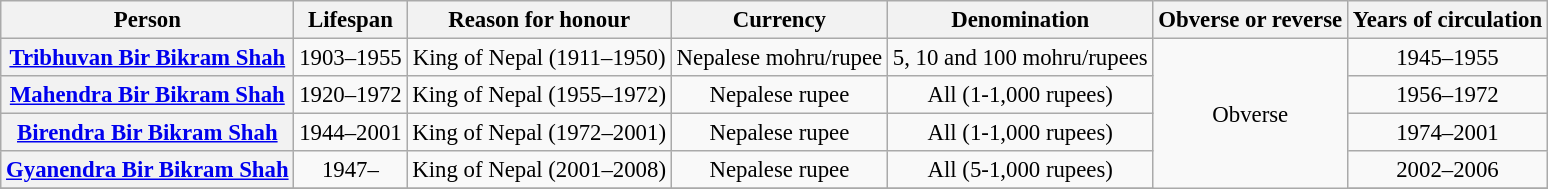<table class="wikitable" style="font-size:95%; text-align:center;">
<tr>
<th>Person</th>
<th>Lifespan</th>
<th>Reason for honour</th>
<th>Currency</th>
<th>Denomination</th>
<th>Obverse or reverse</th>
<th>Years of circulation</th>
</tr>
<tr>
<th><a href='#'>Tribhuvan Bir Bikram Shah</a></th>
<td>1903–1955</td>
<td>King of Nepal (1911–1950)</td>
<td>Nepalese mohru/rupee</td>
<td>5, 10 and 100 mohru/rupees</td>
<td rowspan=6>Obverse</td>
<td>1945–1955</td>
</tr>
<tr>
<th><a href='#'>Mahendra Bir Bikram Shah</a></th>
<td>1920–1972</td>
<td>King of Nepal (1955–1972)</td>
<td>Nepalese rupee</td>
<td>All (1-1,000 rupees)</td>
<td>1956–1972</td>
</tr>
<tr>
<th><a href='#'>Birendra Bir Bikram Shah</a></th>
<td>1944–2001</td>
<td>King of Nepal (1972–2001)</td>
<td>Nepalese rupee</td>
<td>All (1-1,000 rupees)</td>
<td>1974–2001</td>
</tr>
<tr>
<th><a href='#'>Gyanendra Bir Bikram Shah</a></th>
<td>1947–</td>
<td>King of Nepal (2001–2008)</td>
<td>Nepalese rupee</td>
<td>All (5-1,000 rupees)</td>
<td>2002–2006</td>
</tr>
<tr>
</tr>
</table>
